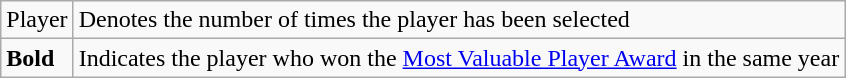<table class="wikitable">
<tr>
<td>Player </td>
<td>Denotes the number of times the player has been selected</td>
</tr>
<tr>
<td><strong>Bold</strong></td>
<td>Indicates the player who won the <a href='#'>Most Valuable Player Award</a> in the same year</td>
</tr>
</table>
